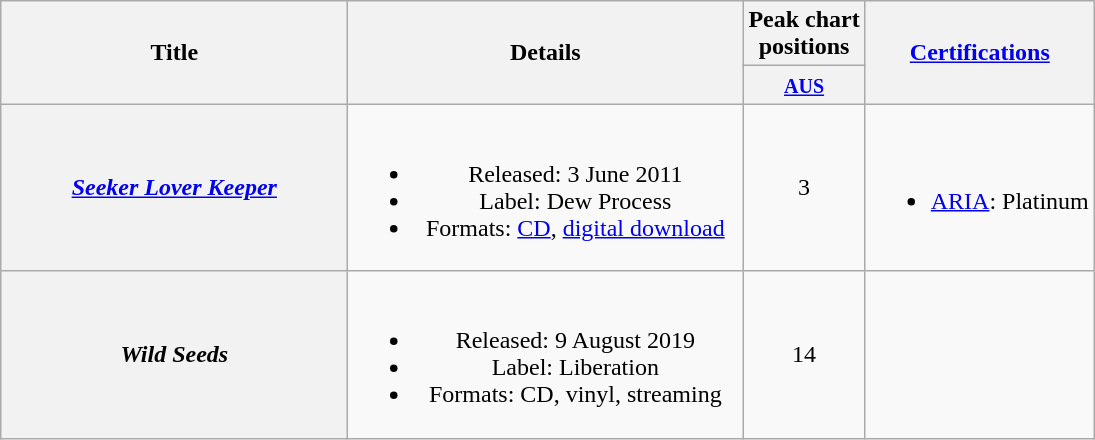<table class="wikitable plainrowheaders" style="text-align:center;" border="1">
<tr>
<th scope="col" rowspan="2" style="width:14em;">Title</th>
<th scope="col" rowspan="2" style="width:16em;">Details</th>
<th scope="col" colspan="1">Peak chart<br>positions</th>
<th scope="col" rowspan="2" style="width:10m;"><a href='#'>Certifications</a></th>
</tr>
<tr>
<th scope="col" style="text-align:center;"><small><a href='#'>AUS</a><br></small></th>
</tr>
<tr>
<th scope="row"><em><a href='#'>Seeker Lover Keeper</a></em></th>
<td><br><ul><li>Released: 3 June 2011</li><li>Label: Dew Process</li><li>Formats: <a href='#'>CD</a>, <a href='#'>digital download</a></li></ul></td>
<td>3</td>
<td><br><ul><li><a href='#'>ARIA</a>: Platinum</li></ul></td>
</tr>
<tr>
<th scope="row"><em>Wild Seeds</em></th>
<td><br><ul><li>Released: 9 August 2019</li><li>Label: Liberation</li><li>Formats: CD, vinyl, streaming</li></ul></td>
<td>14<br></td>
<td></td>
</tr>
</table>
